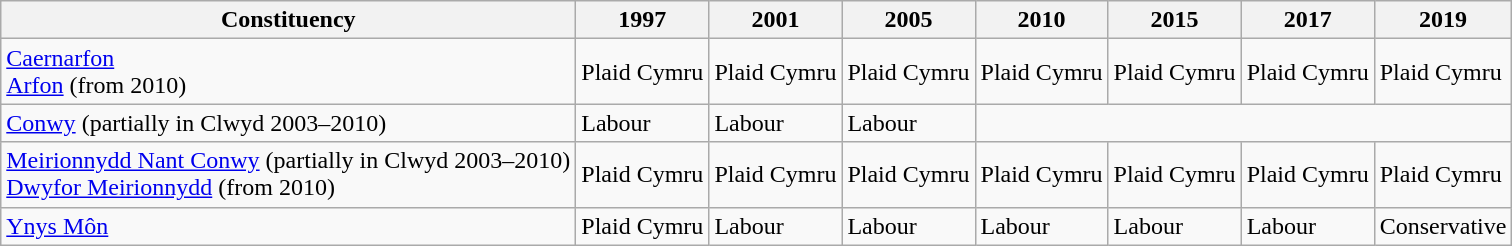<table class="wikitable">
<tr>
<th>Constituency</th>
<th>1997</th>
<th>2001</th>
<th>2005</th>
<th>2010</th>
<th>2015</th>
<th>2017</th>
<th>2019</th>
</tr>
<tr>
<td><a href='#'>Caernarfon</a><br><a href='#'>Arfon</a> (from 2010)</td>
<td bgcolor=>Plaid Cymru</td>
<td bgcolor=>Plaid Cymru</td>
<td bgcolor=>Plaid Cymru</td>
<td bgcolor=>Plaid Cymru</td>
<td bgcolor=>Plaid Cymru</td>
<td bgcolor=>Plaid Cymru</td>
<td bgcolor=>Plaid Cymru</td>
</tr>
<tr>
<td><a href='#'>Conwy</a> (partially in Clwyd 2003–2010)</td>
<td bgcolor=>Labour</td>
<td bgcolor=>Labour</td>
<td bgcolor=>Labour</td>
<td colspan="4"></td>
</tr>
<tr>
<td><a href='#'>Meirionnydd Nant Conwy</a> (partially in Clwyd 2003–2010)<br><a href='#'>Dwyfor Meirionnydd</a> (from 2010)</td>
<td bgcolor=>Plaid Cymru</td>
<td bgcolor=>Plaid Cymru</td>
<td bgcolor=>Plaid Cymru</td>
<td bgcolor=>Plaid Cymru</td>
<td bgcolor=>Plaid Cymru</td>
<td bgcolor=>Plaid Cymru</td>
<td bgcolor=>Plaid Cymru</td>
</tr>
<tr>
<td><a href='#'>Ynys Môn</a></td>
<td bgcolor=>Plaid Cymru</td>
<td bgcolor=>Labour</td>
<td bgcolor=>Labour</td>
<td bgcolor=>Labour</td>
<td bgcolor=>Labour</td>
<td bgcolor=>Labour</td>
<td bgcolor=>Conservative</td>
</tr>
</table>
